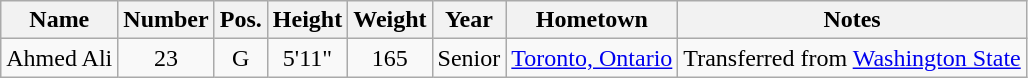<table class="wikitable sortable" border="1">
<tr align="center">
<th>Name</th>
<th>Number</th>
<th>Pos.</th>
<th>Height</th>
<th>Weight</th>
<th>Year</th>
<th>Hometown</th>
<th class="unsortable">Notes</th>
</tr>
<tr align="center">
<td>Ahmed Ali</td>
<td>23</td>
<td>G</td>
<td>5'11"</td>
<td>165</td>
<td>Senior</td>
<td><a href='#'>Toronto, Ontario</a></td>
<td>Transferred from <a href='#'>Washington State</a></td>
</tr>
</table>
